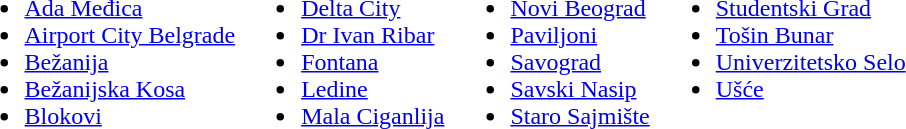<table>
<tr valign=top>
<td><br><ul><li><a href='#'>Ada Međica</a></li><li><a href='#'>Airport City Belgrade</a></li><li><a href='#'>Bežanija</a></li><li><a href='#'>Bežanijska Kosa</a></li><li><a href='#'>Blokovi</a></li></ul></td>
<td><br><ul><li><a href='#'>Delta City</a></li><li><a href='#'>Dr Ivan Ribar</a></li><li><a href='#'>Fontana</a></li><li><a href='#'>Ledine</a></li><li><a href='#'>Mala Ciganlija</a></li></ul></td>
<td><br><ul><li><a href='#'>Novi Beograd</a></li><li><a href='#'>Paviljoni</a></li><li><a href='#'>Savograd</a></li><li><a href='#'>Savski Nasip</a></li><li><a href='#'>Staro Sajmište</a></li></ul></td>
<td><br><ul><li><a href='#'>Studentski Grad</a></li><li><a href='#'>Tošin Bunar</a></li><li><a href='#'>Univerzitetsko Selo</a></li><li><a href='#'>Ušće</a></li></ul></td>
</tr>
</table>
